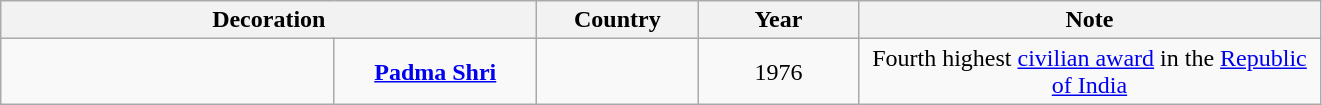<table class="wikitable sortable" style="text-align:center;">
<tr ->
<th colspan=2 width="350px">Decoration</th>
<th width="100px">Country</th>
<th width="100px">Year</th>
<th width="300px">Note</th>
</tr>
<tr>
<td></td>
<td style="width:8em;"><strong><a href='#'>Padma Shri</a></strong></td>
<td></td>
<td>1976</td>
<td>Fourth highest <a href='#'>civilian award</a> in the <a href='#'>Republic of India</a></td>
</tr>
</table>
